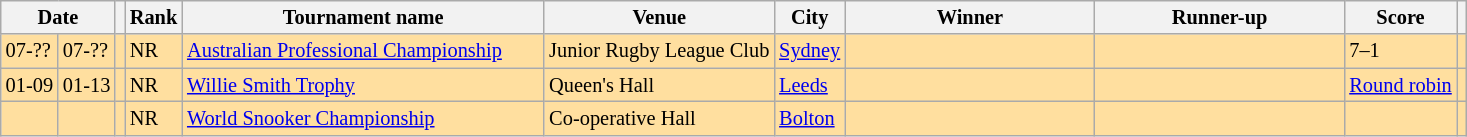<table class="wikitable" style="font-size: 85%">
<tr>
<th colspan="2" width=40 align="center">Date</th>
<th></th>
<th>Rank</th>
<th width=235>Tournament name</th>
<th>Venue</th>
<th>City</th>
<th width=160>Winner</th>
<th width=160>Runner-up</th>
<th>Score</th>
<th></th>
</tr>
<tr bgcolor="#ffdf9f">
<td>07-??</td>
<td>07-??</td>
<td></td>
<td>NR</td>
<td><a href='#'>Australian Professional Championship</a></td>
<td>Junior Rugby League Club</td>
<td><a href='#'>Sydney</a></td>
<td></td>
<td></td>
<td>7–1</td>
<td></td>
</tr>
<tr bgcolor="#ffdf9f">
<td>01-09</td>
<td>01-13</td>
<td></td>
<td>NR</td>
<td><a href='#'>Willie Smith Trophy</a></td>
<td>Queen's Hall</td>
<td><a href='#'>Leeds</a></td>
<td></td>
<td></td>
<td><a href='#'>Round robin</a></td>
<td></td>
</tr>
<tr bgcolor="#ffdf9f">
<td></td>
<td></td>
<td></td>
<td>NR</td>
<td><a href='#'>World Snooker Championship</a></td>
<td>Co-operative Hall</td>
<td><a href='#'>Bolton</a></td>
<td></td>
<td></td>
<td></td>
<td></td>
</tr>
</table>
